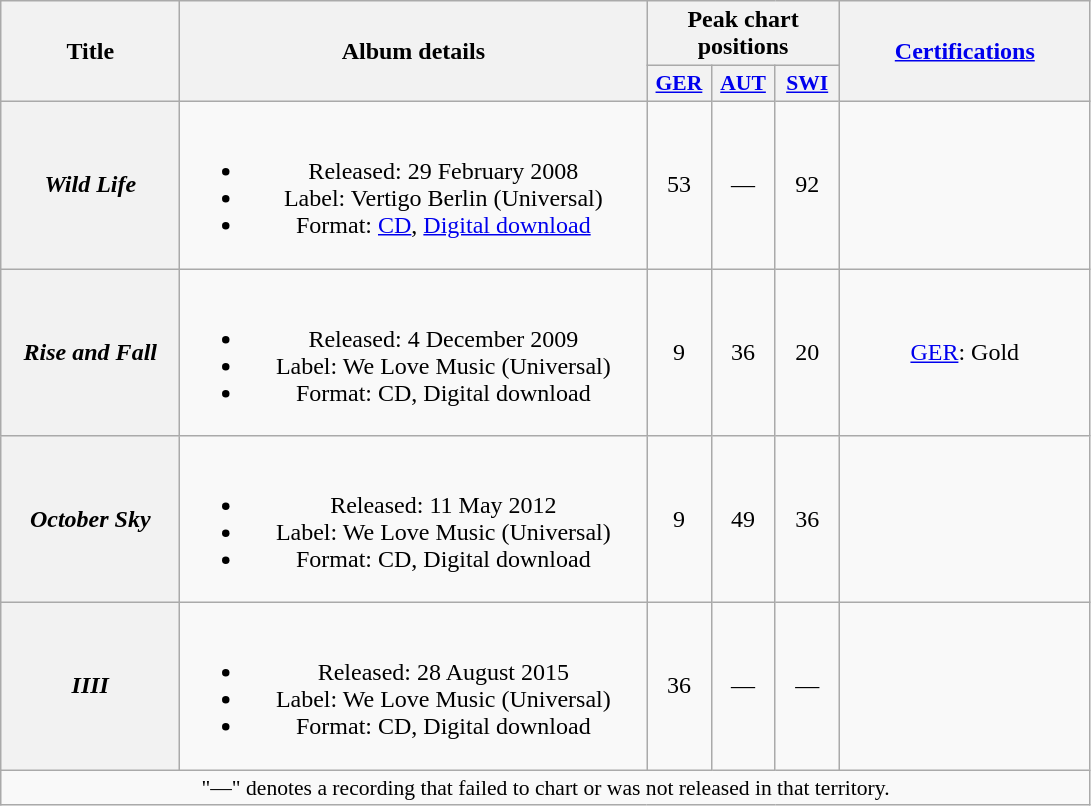<table class="wikitable plainrowheaders" style="text-align:center;">
<tr>
<th scope="col" rowspan="2" style="width:7em;">Title</th>
<th scope="col" rowspan="2" style="width:19em;">Album details</th>
<th scope="col" colspan="3">Peak chart positions</th>
<th scope="col" rowspan="2" style="width:10em;"><a href='#'>Certifications</a></th>
</tr>
<tr>
<th scope="col" style="width:2.5em; font-size:90%;"><a href='#'>GER</a> <br></th>
<th scope="col" style="width:2.5em; font-size:90%;"><a href='#'>AUT</a> <br></th>
<th scope="col" style="width:2.5em; font-size:90%;"><a href='#'>SWI</a><br></th>
</tr>
<tr>
<th scope="row"><em>Wild Life</em></th>
<td><br><ul><li>Released: 29 February 2008</li><li>Label: Vertigo Berlin (Universal)</li><li>Format: <a href='#'>CD</a>, <a href='#'>Digital download</a></li></ul></td>
<td>53</td>
<td>—</td>
<td>92</td>
<td></td>
</tr>
<tr>
<th scope="row"><em>Rise and Fall</em></th>
<td><br><ul><li>Released: 4 December 2009</li><li>Label: We Love Music (Universal)</li><li>Format: CD, Digital download</li></ul></td>
<td>9</td>
<td>36</td>
<td>20</td>
<td><a href='#'>GER</a>: Gold</td>
</tr>
<tr>
<th scope="row"><em>October Sky</em></th>
<td><br><ul><li>Released: 11 May 2012</li><li>Label: We Love Music (Universal)</li><li>Format: CD, Digital download</li></ul></td>
<td>9</td>
<td>49</td>
<td>36</td>
<td></td>
</tr>
<tr>
<th scope="row"><em>IIII</em></th>
<td><br><ul><li>Released: 28 August 2015</li><li>Label: We Love Music (Universal)</li><li>Format: CD, Digital download</li></ul></td>
<td>36</td>
<td>—</td>
<td>—</td>
</tr>
<tr>
<td colspan="10" style="font-size:90%">"—" denotes a recording that failed to chart or was not released in that territory.</td>
</tr>
</table>
